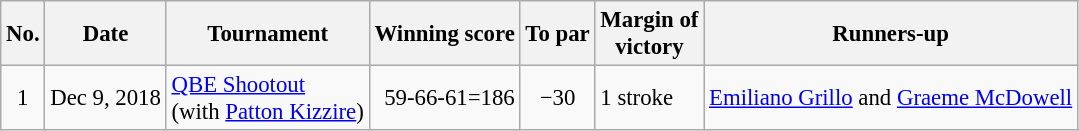<table class="wikitable" style="font-size:95%;">
<tr>
<th>No.</th>
<th>Date</th>
<th>Tournament</th>
<th>Winning score</th>
<th>To par</th>
<th>Margin of<br>victory</th>
<th>Runners-up</th>
</tr>
<tr>
<td align=center>1</td>
<td align=right>Dec 9, 2018</td>
<td><a href='#'>QBE Shootout</a><br>(with  <a href='#'>Patton Kizzire</a>)</td>
<td align=right>59-66-61=186</td>
<td align=center>−30</td>
<td>1 stroke</td>
<td> <a href='#'>Emiliano Grillo</a> and  <a href='#'>Graeme McDowell</a></td>
</tr>
</table>
